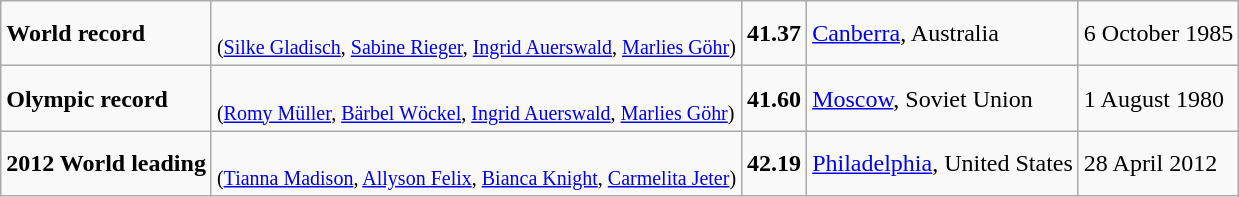<table class="wikitable">
<tr>
<td><strong>World record</strong></td>
<td><br><small>(<a href='#'>Silke Gladisch</a>, <a href='#'>Sabine Rieger</a>, <a href='#'>Ingrid Auerswald</a>, <a href='#'>Marlies Göhr</a>)</small></td>
<td><strong>41.37</strong></td>
<td><a href='#'>Canberra</a>, Australia</td>
<td>6 October 1985</td>
</tr>
<tr>
<td><strong>Olympic record</strong></td>
<td><br><small>(<a href='#'>Romy Müller</a>, <a href='#'>Bärbel Wöckel</a>, <a href='#'>Ingrid Auerswald</a>, <a href='#'>Marlies Göhr</a>)</small></td>
<td><strong>41.60</strong></td>
<td><a href='#'>Moscow</a>, Soviet Union</td>
<td>1 August 1980</td>
</tr>
<tr>
<td><strong>2012 World leading</strong></td>
<td><br><small>(<a href='#'>Tianna Madison</a>, <a href='#'>Allyson Felix</a>, <a href='#'>Bianca Knight</a>, <a href='#'>Carmelita Jeter</a>)</small></td>
<td><strong>42.19</strong></td>
<td><a href='#'>Philadelphia</a>, United States</td>
<td>28 April 2012</td>
</tr>
</table>
